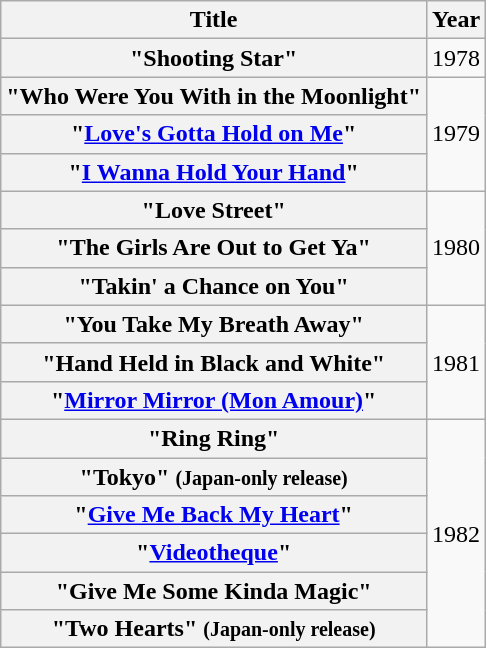<table class="wikitable">
<tr>
<th>Title</th>
<th>Year</th>
</tr>
<tr>
<th>"Shooting Star"</th>
<td>1978</td>
</tr>
<tr>
<th>"Who Were You With in the Moonlight"</th>
<td rowspan="3">1979</td>
</tr>
<tr>
<th>"<a href='#'>Love's Gotta Hold on Me</a>"</th>
</tr>
<tr>
<th>"<a href='#'>I Wanna Hold Your Hand</a>"</th>
</tr>
<tr>
<th>"Love Street"</th>
<td rowspan="3">1980</td>
</tr>
<tr>
<th>"The Girls Are Out to Get Ya"</th>
</tr>
<tr>
<th>"Takin' a Chance on You"</th>
</tr>
<tr>
<th>"You Take My Breath Away"</th>
<td rowspan="3">1981</td>
</tr>
<tr>
<th>"Hand Held in Black and White"</th>
</tr>
<tr>
<th>"<a href='#'>Mirror Mirror (Mon Amour)</a>"</th>
</tr>
<tr>
<th>"Ring Ring"</th>
<td rowspan="6">1982</td>
</tr>
<tr>
<th>"Tokyo" <small>(Japan-only release)</small></th>
</tr>
<tr>
<th>"<a href='#'>Give Me Back My Heart</a>"</th>
</tr>
<tr>
<th>"<a href='#'>Videotheque</a>"</th>
</tr>
<tr>
<th>"Give Me Some Kinda Magic"</th>
</tr>
<tr>
<th>"Two Hearts" <small>(Japan-only release)</small></th>
</tr>
</table>
